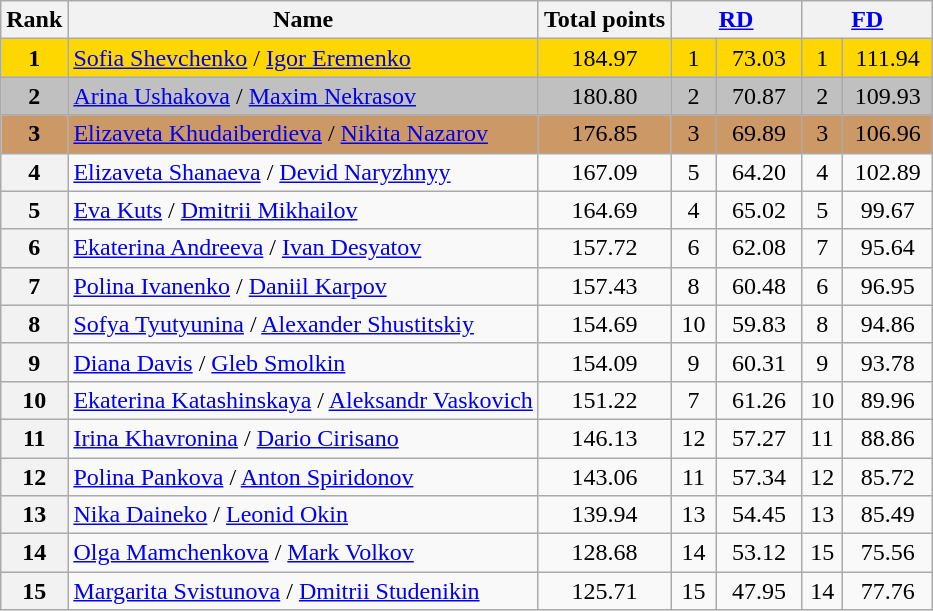<table class="wikitable sortable">
<tr>
<th>Rank</th>
<th>Name</th>
<th>Total points</th>
<th colspan="2" width="80px"><a href='#'>RD</a></th>
<th colspan="2" width="80px"><a href='#'>FD</a></th>
</tr>
<tr bgcolor="gold">
<td align="center"><strong>1</strong></td>
<td><a href='#'>Sofia Shevchenko</a> / <a href='#'>Igor Eremenko</a></td>
<td align="center">184.97</td>
<td align="center">1</td>
<td align="center">73.03</td>
<td align="center">1</td>
<td align="center">111.94</td>
</tr>
<tr bgcolor="silver">
<td align="center"><strong>2</strong></td>
<td><a href='#'>Arina Ushakova</a> / <a href='#'>Maxim Nekrasov</a></td>
<td align="center">180.80</td>
<td align="center">2</td>
<td align="center">70.87</td>
<td align="center">2</td>
<td align="center">109.93</td>
</tr>
<tr bgcolor="cc9966">
<td align="center"><strong>3</strong></td>
<td><a href='#'>Elizaveta Khudaiberdieva</a> / <a href='#'>Nikita Nazarov</a></td>
<td align="center">176.85</td>
<td align="center">3</td>
<td align="center">69.89</td>
<td align="center">3</td>
<td align="center">106.96</td>
</tr>
<tr>
<th>4</th>
<td><a href='#'>Elizaveta Shanaeva</a> / <a href='#'>Devid Naryzhnyy</a></td>
<td align="center">167.09</td>
<td align="center">5</td>
<td align="center">64.20</td>
<td align="center">4</td>
<td align="center">102.89</td>
</tr>
<tr>
<th>5</th>
<td><a href='#'>Eva Kuts</a> / <a href='#'>Dmitrii Mikhailov</a></td>
<td align="center">164.69</td>
<td align="center">4</td>
<td align="center">65.02</td>
<td align="center">5</td>
<td align="center">99.67</td>
</tr>
<tr>
<th>6</th>
<td><a href='#'>Ekaterina Andreeva</a> / <a href='#'>Ivan Desyatov</a></td>
<td align="center">157.72</td>
<td align="center">6</td>
<td align="center">62.08</td>
<td align="center">7</td>
<td align="center">95.64</td>
</tr>
<tr>
<th>7</th>
<td><a href='#'>Polina Ivanenko</a> / <a href='#'>Daniil Karpov</a></td>
<td align="center">157.43</td>
<td align="center">8</td>
<td align="center">60.48</td>
<td align="center">6</td>
<td align="center">96.95</td>
</tr>
<tr>
<th>8</th>
<td><a href='#'>Sofya Tyutyunina</a> / <a href='#'>Alexander Shustitskiy</a></td>
<td align="center">154.69</td>
<td align="center">10</td>
<td align="center">59.83</td>
<td align="center">8</td>
<td align="center">94.86</td>
</tr>
<tr>
<th>9</th>
<td><a href='#'>Diana Davis</a> / <a href='#'>Gleb Smolkin</a></td>
<td align="center">154.09</td>
<td align="center">9</td>
<td align="center">60.31</td>
<td align="center">9</td>
<td align="center">93.78</td>
</tr>
<tr>
<th>10</th>
<td><a href='#'>Ekaterina Katashinskaya</a> / <a href='#'>Aleksandr Vaskovich</a></td>
<td align="center">151.22</td>
<td align="center">7</td>
<td align="center">61.26</td>
<td align="center">10</td>
<td align="center">89.96</td>
</tr>
<tr>
<th>11</th>
<td><a href='#'>Irina Khavronina</a> / <a href='#'>Dario Cirisano</a></td>
<td align="center">146.13</td>
<td align="center">12</td>
<td align="center">57.27</td>
<td align="center">11</td>
<td align="center">88.86</td>
</tr>
<tr>
<th>12</th>
<td><a href='#'>Polina Pankova</a> / <a href='#'>Anton Spiridonov</a></td>
<td align="center">143.06</td>
<td align="center">11</td>
<td align="center">57.34</td>
<td align="center">12</td>
<td align="center">85.72</td>
</tr>
<tr>
<th>13</th>
<td><a href='#'>Nika Daineko</a> / <a href='#'>Leonid Okin</a></td>
<td align="center">139.94</td>
<td align="center">13</td>
<td align="center">54.45</td>
<td align="center">13</td>
<td align="center">85.49</td>
</tr>
<tr>
<th>14</th>
<td><a href='#'>Olga Mamchenkova</a> / <a href='#'>Mark Volkov</a></td>
<td align="center">128.68</td>
<td align="center">14</td>
<td align="center">53.12</td>
<td align="center">15</td>
<td align="center">75.56</td>
</tr>
<tr>
<th>15</th>
<td><a href='#'>Margarita Svistunova</a> / <a href='#'>Dmitrii Studenikin</a></td>
<td align="center">125.71</td>
<td align="center">15</td>
<td align="center">47.95</td>
<td align="center">14</td>
<td align="center">77.76</td>
</tr>
</table>
